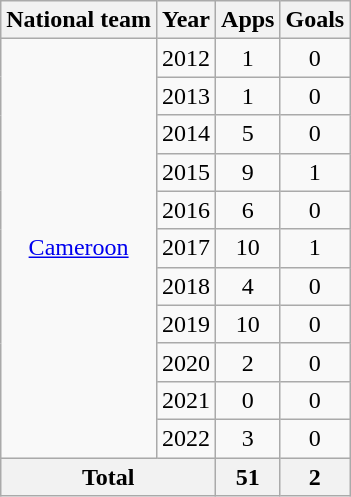<table class="wikitable" style="text-align:center">
<tr>
<th>National team</th>
<th>Year</th>
<th>Apps</th>
<th>Goals</th>
</tr>
<tr>
<td rowspan="11"><a href='#'>Cameroon</a></td>
<td>2012</td>
<td>1</td>
<td>0</td>
</tr>
<tr>
<td>2013</td>
<td>1</td>
<td>0</td>
</tr>
<tr>
<td>2014</td>
<td>5</td>
<td>0</td>
</tr>
<tr>
<td>2015</td>
<td>9</td>
<td>1</td>
</tr>
<tr>
<td>2016</td>
<td>6</td>
<td>0</td>
</tr>
<tr>
<td>2017</td>
<td>10</td>
<td>1</td>
</tr>
<tr>
<td>2018</td>
<td>4</td>
<td>0</td>
</tr>
<tr>
<td>2019</td>
<td>10</td>
<td>0</td>
</tr>
<tr>
<td>2020</td>
<td>2</td>
<td>0</td>
</tr>
<tr>
<td>2021</td>
<td>0</td>
<td>0</td>
</tr>
<tr>
<td>2022</td>
<td>3</td>
<td>0</td>
</tr>
<tr>
<th colspan="2">Total</th>
<th>51</th>
<th>2</th>
</tr>
</table>
